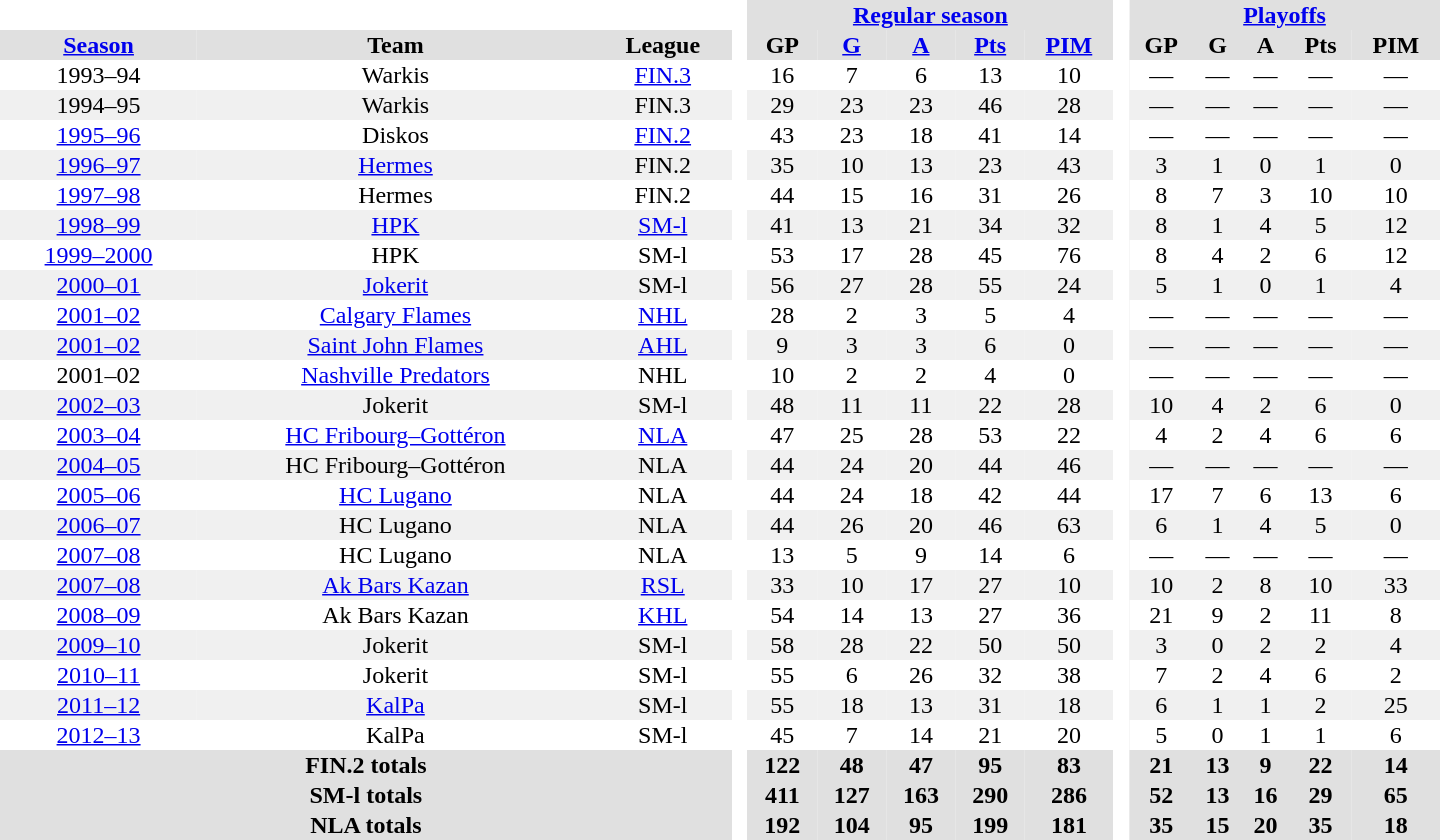<table border="0" cellpadding="1" cellspacing="0" style="text-align:center; width:60em">
<tr bgcolor="#e0e0e0">
<th colspan="3" bgcolor="#ffffff"> </th>
<th rowspan="99" bgcolor="#ffffff"> </th>
<th colspan="5"><a href='#'>Regular season</a></th>
<th rowspan="99" bgcolor="#ffffff"> </th>
<th colspan="5"><a href='#'>Playoffs</a></th>
</tr>
<tr bgcolor="#e0e0e0">
<th><a href='#'>Season</a></th>
<th>Team</th>
<th>League</th>
<th>GP</th>
<th><a href='#'>G</a></th>
<th><a href='#'>A</a></th>
<th><a href='#'>Pts</a></th>
<th><a href='#'>PIM</a></th>
<th>GP</th>
<th>G</th>
<th>A</th>
<th>Pts</th>
<th>PIM</th>
</tr>
<tr>
<td>1993–94</td>
<td>Warkis</td>
<td><a href='#'>FIN.3</a></td>
<td>16</td>
<td>7</td>
<td>6</td>
<td>13</td>
<td>10</td>
<td>—</td>
<td>—</td>
<td>—</td>
<td>—</td>
<td>—</td>
</tr>
<tr bgcolor="#f0f0f0">
<td>1994–95</td>
<td>Warkis</td>
<td>FIN.3</td>
<td>29</td>
<td>23</td>
<td>23</td>
<td>46</td>
<td>28</td>
<td>—</td>
<td>—</td>
<td>—</td>
<td>—</td>
<td>—</td>
</tr>
<tr>
<td><a href='#'>1995–96</a></td>
<td>Diskos</td>
<td><a href='#'>FIN.2</a></td>
<td>43</td>
<td>23</td>
<td>18</td>
<td>41</td>
<td>14</td>
<td>—</td>
<td>—</td>
<td>—</td>
<td>—</td>
<td>—</td>
</tr>
<tr bgcolor="#f0f0f0">
<td><a href='#'>1996–97</a></td>
<td><a href='#'>Hermes</a></td>
<td>FIN.2</td>
<td>35</td>
<td>10</td>
<td>13</td>
<td>23</td>
<td>43</td>
<td>3</td>
<td>1</td>
<td>0</td>
<td>1</td>
<td>0</td>
</tr>
<tr>
<td><a href='#'>1997–98</a></td>
<td>Hermes</td>
<td>FIN.2</td>
<td>44</td>
<td>15</td>
<td>16</td>
<td>31</td>
<td>26</td>
<td>8</td>
<td>7</td>
<td>3</td>
<td>10</td>
<td>10</td>
</tr>
<tr bgcolor="#f0f0f0">
<td><a href='#'>1998–99</a></td>
<td><a href='#'>HPK</a></td>
<td><a href='#'>SM-l</a></td>
<td>41</td>
<td>13</td>
<td>21</td>
<td>34</td>
<td>32</td>
<td>8</td>
<td>1</td>
<td>4</td>
<td>5</td>
<td>12</td>
</tr>
<tr>
<td><a href='#'>1999–2000</a></td>
<td>HPK</td>
<td>SM-l</td>
<td>53</td>
<td>17</td>
<td>28</td>
<td>45</td>
<td>76</td>
<td>8</td>
<td>4</td>
<td>2</td>
<td>6</td>
<td>12</td>
</tr>
<tr bgcolor="#f0f0f0">
<td><a href='#'>2000–01</a></td>
<td><a href='#'>Jokerit</a></td>
<td>SM-l</td>
<td>56</td>
<td>27</td>
<td>28</td>
<td>55</td>
<td>24</td>
<td>5</td>
<td>1</td>
<td>0</td>
<td>1</td>
<td>4</td>
</tr>
<tr>
<td><a href='#'>2001–02</a></td>
<td><a href='#'>Calgary Flames</a></td>
<td><a href='#'>NHL</a></td>
<td>28</td>
<td>2</td>
<td>3</td>
<td>5</td>
<td>4</td>
<td>—</td>
<td>—</td>
<td>—</td>
<td>—</td>
<td>—</td>
</tr>
<tr bgcolor="#f0f0f0">
<td><a href='#'>2001–02</a></td>
<td><a href='#'>Saint John Flames</a></td>
<td><a href='#'>AHL</a></td>
<td>9</td>
<td>3</td>
<td>3</td>
<td>6</td>
<td>0</td>
<td>—</td>
<td>—</td>
<td>—</td>
<td>—</td>
<td>—</td>
</tr>
<tr>
<td>2001–02</td>
<td><a href='#'>Nashville Predators</a></td>
<td>NHL</td>
<td>10</td>
<td>2</td>
<td>2</td>
<td>4</td>
<td>0</td>
<td>—</td>
<td>—</td>
<td>—</td>
<td>—</td>
<td>—</td>
</tr>
<tr bgcolor="#f0f0f0">
<td><a href='#'>2002–03</a></td>
<td>Jokerit</td>
<td>SM-l</td>
<td>48</td>
<td>11</td>
<td>11</td>
<td>22</td>
<td>28</td>
<td>10</td>
<td>4</td>
<td>2</td>
<td>6</td>
<td>0</td>
</tr>
<tr>
<td><a href='#'>2003–04</a></td>
<td><a href='#'>HC Fribourg–Gottéron</a></td>
<td><a href='#'>NLA</a></td>
<td>47</td>
<td>25</td>
<td>28</td>
<td>53</td>
<td>22</td>
<td>4</td>
<td>2</td>
<td>4</td>
<td>6</td>
<td>6</td>
</tr>
<tr bgcolor="#f0f0f0">
<td><a href='#'>2004–05</a></td>
<td>HC Fribourg–Gottéron</td>
<td>NLA</td>
<td>44</td>
<td>24</td>
<td>20</td>
<td>44</td>
<td>46</td>
<td>—</td>
<td>—</td>
<td>—</td>
<td>—</td>
<td>—</td>
</tr>
<tr>
<td><a href='#'>2005–06</a></td>
<td><a href='#'>HC Lugano</a></td>
<td>NLA</td>
<td>44</td>
<td>24</td>
<td>18</td>
<td>42</td>
<td>44</td>
<td>17</td>
<td>7</td>
<td>6</td>
<td>13</td>
<td>6</td>
</tr>
<tr bgcolor="#f0f0f0">
<td><a href='#'>2006–07</a></td>
<td>HC Lugano</td>
<td>NLA</td>
<td>44</td>
<td>26</td>
<td>20</td>
<td>46</td>
<td>63</td>
<td>6</td>
<td>1</td>
<td>4</td>
<td>5</td>
<td>0</td>
</tr>
<tr>
<td><a href='#'>2007–08</a></td>
<td>HC Lugano</td>
<td>NLA</td>
<td>13</td>
<td>5</td>
<td>9</td>
<td>14</td>
<td>6</td>
<td>—</td>
<td>—</td>
<td>—</td>
<td>—</td>
<td>—</td>
</tr>
<tr bgcolor="#f0f0f0">
<td><a href='#'>2007–08</a></td>
<td><a href='#'>Ak Bars Kazan</a></td>
<td><a href='#'>RSL</a></td>
<td>33</td>
<td>10</td>
<td>17</td>
<td>27</td>
<td>10</td>
<td>10</td>
<td>2</td>
<td>8</td>
<td>10</td>
<td>33</td>
</tr>
<tr>
<td><a href='#'>2008–09</a></td>
<td>Ak Bars Kazan</td>
<td><a href='#'>KHL</a></td>
<td>54</td>
<td>14</td>
<td>13</td>
<td>27</td>
<td>36</td>
<td>21</td>
<td>9</td>
<td>2</td>
<td>11</td>
<td>8</td>
</tr>
<tr bgcolor="#f0f0f0">
<td><a href='#'>2009–10</a></td>
<td>Jokerit</td>
<td>SM-l</td>
<td>58</td>
<td>28</td>
<td>22</td>
<td>50</td>
<td>50</td>
<td>3</td>
<td>0</td>
<td>2</td>
<td>2</td>
<td>4</td>
</tr>
<tr>
<td><a href='#'>2010–11</a></td>
<td>Jokerit</td>
<td>SM-l</td>
<td>55</td>
<td>6</td>
<td>26</td>
<td>32</td>
<td>38</td>
<td>7</td>
<td>2</td>
<td>4</td>
<td>6</td>
<td>2</td>
</tr>
<tr bgcolor="#f0f0f0">
<td><a href='#'>2011–12</a></td>
<td><a href='#'>KalPa</a></td>
<td>SM-l</td>
<td>55</td>
<td>18</td>
<td>13</td>
<td>31</td>
<td>18</td>
<td>6</td>
<td>1</td>
<td>1</td>
<td>2</td>
<td>25</td>
</tr>
<tr>
<td><a href='#'>2012–13</a></td>
<td>KalPa</td>
<td>SM-l</td>
<td>45</td>
<td>7</td>
<td>14</td>
<td>21</td>
<td>20</td>
<td>5</td>
<td>0</td>
<td>1</td>
<td>1</td>
<td>6</td>
</tr>
<tr bgcolor="#e0e0e0">
<th colspan="3">FIN.2 totals</th>
<th>122</th>
<th>48</th>
<th>47</th>
<th>95</th>
<th>83</th>
<th>21</th>
<th>13</th>
<th>9</th>
<th>22</th>
<th>14</th>
</tr>
<tr bgcolor="#e0e0e0">
<th colspan="3">SM-l totals</th>
<th>411</th>
<th>127</th>
<th>163</th>
<th>290</th>
<th>286</th>
<th>52</th>
<th>13</th>
<th>16</th>
<th>29</th>
<th>65</th>
</tr>
<tr bgcolor="#e0e0e0">
<th colspan="3">NLA totals</th>
<th>192</th>
<th>104</th>
<th>95</th>
<th>199</th>
<th>181</th>
<th>35</th>
<th>15</th>
<th>20</th>
<th>35</th>
<th>18</th>
</tr>
</table>
